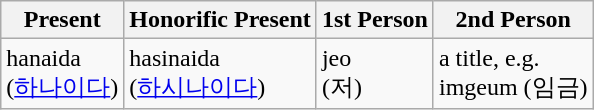<table class="wikitable">
<tr>
<th>Present</th>
<th>Honorific Present</th>
<th>1st Person</th>
<th>2nd Person</th>
</tr>
<tr>
<td>hanaida<br>(<a href='#'>하나이다</a>)</td>
<td>hasinaida<br>(<a href='#'>하시나이다</a>)</td>
<td>jeo<br>(저)</td>
<td>a title, e.g. <br>imgeum (임금)</td>
</tr>
</table>
